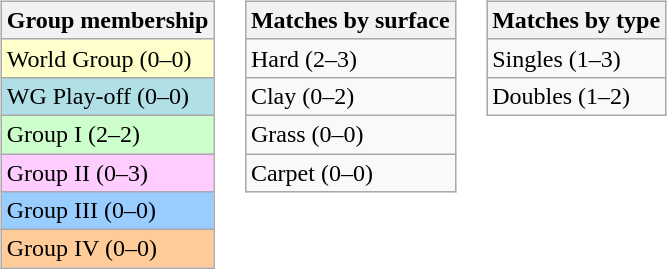<table>
<tr valign=top>
<td><br><table class=wikitable>
<tr>
<th>Group membership</th>
</tr>
<tr style="background:#ffc;">
<td>World Group (0–0)</td>
</tr>
<tr style="background:#B0E0E6;">
<td>WG Play-off (0–0)</td>
</tr>
<tr style="background:#cfc;">
<td>Group I (2–2)</td>
</tr>
<tr style="background:#fcf;">
<td>Group II (0–3)</td>
</tr>
<tr style="background:#9cf;">
<td>Group III (0–0)</td>
</tr>
<tr style="background:#fc9;">
<td>Group IV (0–0)</td>
</tr>
</table>
</td>
<td><br><table class=wikitable>
<tr>
<th>Matches by surface</th>
</tr>
<tr>
<td>Hard (2–3)</td>
</tr>
<tr>
<td>Clay (0–2)</td>
</tr>
<tr>
<td>Grass (0–0)</td>
</tr>
<tr>
<td>Carpet (0–0)</td>
</tr>
</table>
</td>
<td><br><table class=wikitable>
<tr>
<th>Matches by type</th>
</tr>
<tr>
<td>Singles (1–3)</td>
</tr>
<tr>
<td>Doubles (1–2)</td>
</tr>
</table>
</td>
</tr>
</table>
